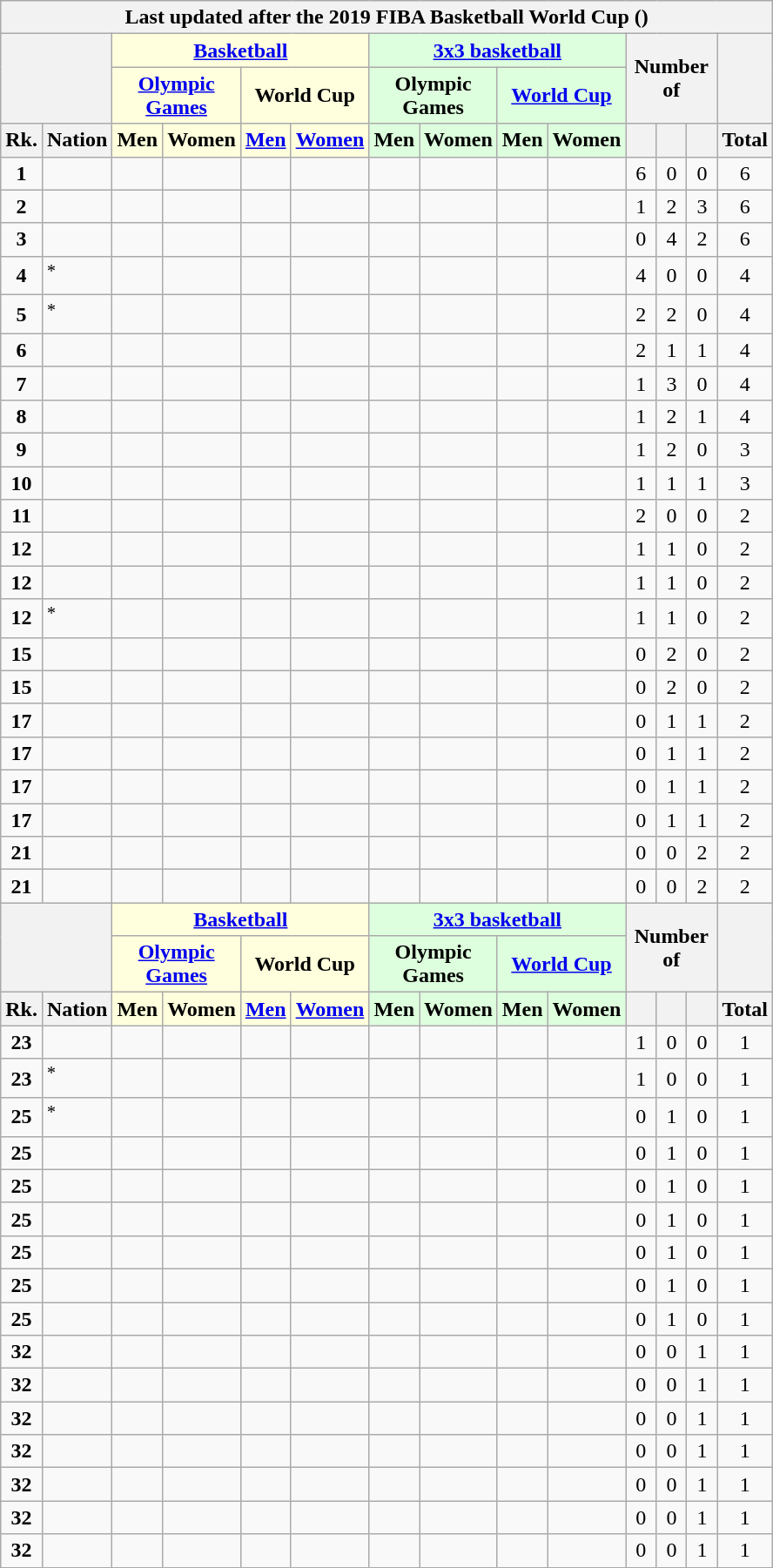<table class="wikitable" style="margin-top: 0em; text-align: center; font-size: 100%;">
<tr>
<th colspan="14">Last updated after the 2019 FIBA Basketball World Cup ()</th>
</tr>
<tr>
<th rowspan="2" colspan="2"></th>
<th colspan="4" style="background: #ffd;"><a href='#'>Basketball</a></th>
<th colspan="4" style="background: #dfd;"><a href='#'>3x3 basketball</a></th>
<th rowspan="2" colspan="3">Number of</th>
<th rowspan="2"></th>
</tr>
<tr>
<th colspan="2" style="background: #ffd;"><a href='#'>Olympic Games</a></th>
<th colspan="2" style="background: #ffd;">World Cup</th>
<th colspan="2" style="background: #dfd;">Olympic Games</th>
<th colspan="2" style="background: #dfd;"><a href='#'>World Cup</a></th>
</tr>
<tr>
<th style="width: 1em;">Rk.</th>
<th>Nation</th>
<th style="background: #ffd; width: 1em;">Men</th>
<th style="background: #ffd; width: 1em;">Women</th>
<th style="background: #ffd; width: 1em;"><a href='#'>Men</a></th>
<th style="background: #ffd; width: 1em;"><a href='#'>Women</a></th>
<th style="background: #dfd; width: 1em;">Men</th>
<th style="background: #dfd; width: 1em;">Women</th>
<th style="background: #dfd; width: 1em;">Men</th>
<th style="background: #dfd; width: 1em;">Women</th>
<th style="width: 1em;"></th>
<th style="width: 1em;"></th>
<th style="width: 1em;"></th>
<th style="width: 1em;">Total</th>
</tr>
<tr>
<td><strong>1</strong></td>
<td style="text-align: left;"></td>
<td></td>
<td></td>
<td></td>
<td></td>
<td></td>
<td></td>
<td></td>
<td></td>
<td>6</td>
<td>0</td>
<td>0</td>
<td>6</td>
</tr>
<tr>
<td><strong>2</strong></td>
<td style="text-align: left;"></td>
<td></td>
<td></td>
<td></td>
<td></td>
<td></td>
<td></td>
<td></td>
<td></td>
<td>1</td>
<td>2</td>
<td>3</td>
<td>6</td>
</tr>
<tr>
<td><strong>3</strong></td>
<td style="text-align: left;"></td>
<td></td>
<td></td>
<td></td>
<td></td>
<td></td>
<td></td>
<td></td>
<td></td>
<td>0</td>
<td>4</td>
<td>2</td>
<td>6</td>
</tr>
<tr>
<td><strong>4</strong></td>
<td style="text-align: left;"><em></em><sup>*</sup></td>
<td></td>
<td></td>
<td></td>
<td></td>
<td></td>
<td></td>
<td></td>
<td></td>
<td>4</td>
<td>0</td>
<td>0</td>
<td>4</td>
</tr>
<tr>
<td><strong>5</strong></td>
<td style="text-align: left;"><em></em><sup>*</sup></td>
<td></td>
<td></td>
<td></td>
<td></td>
<td></td>
<td></td>
<td></td>
<td></td>
<td>2</td>
<td>2</td>
<td>0</td>
<td>4</td>
</tr>
<tr>
<td><strong>6</strong></td>
<td style="text-align: left;"></td>
<td></td>
<td></td>
<td></td>
<td></td>
<td></td>
<td></td>
<td></td>
<td></td>
<td>2</td>
<td>1</td>
<td>1</td>
<td>4</td>
</tr>
<tr>
<td><strong>7</strong></td>
<td style="text-align: left;"></td>
<td></td>
<td></td>
<td></td>
<td></td>
<td></td>
<td></td>
<td></td>
<td></td>
<td>1</td>
<td>3</td>
<td>0</td>
<td>4</td>
</tr>
<tr>
<td><strong>8</strong></td>
<td style="text-align: left;"></td>
<td></td>
<td></td>
<td></td>
<td></td>
<td></td>
<td></td>
<td></td>
<td></td>
<td>1</td>
<td>2</td>
<td>1</td>
<td>4</td>
</tr>
<tr>
<td><strong>9</strong></td>
<td style="text-align: left;"></td>
<td></td>
<td></td>
<td></td>
<td></td>
<td></td>
<td></td>
<td></td>
<td></td>
<td>1</td>
<td>2</td>
<td>0</td>
<td>3</td>
</tr>
<tr>
<td><strong>10</strong></td>
<td style="text-align: left;"></td>
<td></td>
<td></td>
<td></td>
<td></td>
<td></td>
<td></td>
<td></td>
<td></td>
<td>1</td>
<td>1</td>
<td>1</td>
<td>3</td>
</tr>
<tr>
<td><strong>11</strong></td>
<td style="text-align: left;"></td>
<td></td>
<td></td>
<td></td>
<td></td>
<td></td>
<td></td>
<td></td>
<td></td>
<td>2</td>
<td>0</td>
<td>0</td>
<td>2</td>
</tr>
<tr>
<td><strong>12</strong></td>
<td style="text-align: left;"></td>
<td></td>
<td></td>
<td></td>
<td></td>
<td></td>
<td></td>
<td></td>
<td></td>
<td>1</td>
<td>1</td>
<td>0</td>
<td>2</td>
</tr>
<tr>
<td><strong>12</strong></td>
<td style="text-align: left;"></td>
<td></td>
<td></td>
<td></td>
<td></td>
<td></td>
<td></td>
<td></td>
<td></td>
<td>1</td>
<td>1</td>
<td>0</td>
<td>2</td>
</tr>
<tr>
<td><strong>12</strong></td>
<td style="text-align: left;"><em></em><sup>*</sup></td>
<td></td>
<td></td>
<td></td>
<td></td>
<td></td>
<td></td>
<td></td>
<td></td>
<td>1</td>
<td>1</td>
<td>0</td>
<td>2</td>
</tr>
<tr>
<td><strong>15</strong></td>
<td style="text-align: left;"></td>
<td></td>
<td></td>
<td></td>
<td></td>
<td></td>
<td></td>
<td></td>
<td></td>
<td>0</td>
<td>2</td>
<td>0</td>
<td>2</td>
</tr>
<tr>
<td><strong>15</strong></td>
<td style="text-align: left;"></td>
<td></td>
<td></td>
<td></td>
<td></td>
<td></td>
<td></td>
<td></td>
<td></td>
<td>0</td>
<td>2</td>
<td>0</td>
<td>2</td>
</tr>
<tr>
<td><strong>17</strong></td>
<td style="text-align: left;"></td>
<td></td>
<td></td>
<td></td>
<td></td>
<td></td>
<td></td>
<td></td>
<td></td>
<td>0</td>
<td>1</td>
<td>1</td>
<td>2</td>
</tr>
<tr>
<td><strong>17</strong></td>
<td style="text-align: left;"></td>
<td></td>
<td></td>
<td></td>
<td></td>
<td></td>
<td></td>
<td></td>
<td></td>
<td>0</td>
<td>1</td>
<td>1</td>
<td>2</td>
</tr>
<tr>
<td><strong>17</strong></td>
<td style="text-align: left;"></td>
<td></td>
<td></td>
<td></td>
<td></td>
<td></td>
<td></td>
<td></td>
<td></td>
<td>0</td>
<td>1</td>
<td>1</td>
<td>2</td>
</tr>
<tr>
<td><strong>17</strong></td>
<td style="text-align: left;"></td>
<td></td>
<td></td>
<td></td>
<td></td>
<td></td>
<td></td>
<td></td>
<td></td>
<td>0</td>
<td>1</td>
<td>1</td>
<td>2</td>
</tr>
<tr>
<td><strong>21</strong></td>
<td style="text-align: left;"></td>
<td></td>
<td></td>
<td></td>
<td></td>
<td></td>
<td></td>
<td></td>
<td></td>
<td>0</td>
<td>0</td>
<td>2</td>
<td>2</td>
</tr>
<tr>
<td><strong>21</strong></td>
<td style="text-align: left;"></td>
<td></td>
<td></td>
<td></td>
<td></td>
<td></td>
<td></td>
<td></td>
<td></td>
<td>0</td>
<td>0</td>
<td>2</td>
<td>2</td>
</tr>
<tr>
<th rowspan="2" colspan="2"></th>
<th colspan="4" style="background: #ffd;"><a href='#'>Basketball</a></th>
<th colspan="4" style="background: #dfd;"><a href='#'>3x3 basketball</a></th>
<th rowspan="2" colspan="3">Number of</th>
<th rowspan="2"></th>
</tr>
<tr>
<th colspan="2" style="background: #ffd;"><a href='#'>Olympic Games</a></th>
<th colspan="2" style="background: #ffd;">World Cup</th>
<th colspan="2" style="background: #dfd;">Olympic Games</th>
<th colspan="2" style="background: #dfd;"><a href='#'>World Cup</a></th>
</tr>
<tr>
<th style="width: 1em;">Rk.</th>
<th>Nation</th>
<th style="background: #ffd; width: 1em;">Men</th>
<th style="background: #ffd; width: 1em;">Women</th>
<th style="background: #ffd; width: 1em;"><a href='#'>Men</a></th>
<th style="background: #ffd; width: 1em;"><a href='#'>Women</a></th>
<th style="background: #dfd; width: 1em;">Men</th>
<th style="background: #dfd; width: 1em;">Women</th>
<th style="background: #dfd; width: 1em;">Men</th>
<th style="background: #dfd; width: 1em;">Women</th>
<th style="width: 1em;"></th>
<th style="width: 1em;"></th>
<th style="width: 1em;"></th>
<th style="width: 1em;">Total</th>
</tr>
<tr>
<td><strong>23</strong></td>
<td style="text-align: left;"></td>
<td></td>
<td></td>
<td></td>
<td></td>
<td></td>
<td></td>
<td></td>
<td></td>
<td>1</td>
<td>0</td>
<td>0</td>
<td>1</td>
</tr>
<tr>
<td><strong>23</strong></td>
<td style="text-align: left;"><em></em><sup>*</sup></td>
<td></td>
<td></td>
<td></td>
<td></td>
<td></td>
<td></td>
<td></td>
<td></td>
<td>1</td>
<td>0</td>
<td>0</td>
<td>1</td>
</tr>
<tr>
<td><strong>25</strong></td>
<td style="text-align: left;"><em></em><sup>*</sup></td>
<td></td>
<td></td>
<td></td>
<td></td>
<td></td>
<td></td>
<td></td>
<td></td>
<td>0</td>
<td>1</td>
<td>0</td>
<td>1</td>
</tr>
<tr>
<td><strong>25</strong></td>
<td style="text-align: left;"></td>
<td></td>
<td></td>
<td></td>
<td></td>
<td></td>
<td></td>
<td></td>
<td></td>
<td>0</td>
<td>1</td>
<td>0</td>
<td>1</td>
</tr>
<tr>
<td><strong>25</strong></td>
<td style="text-align: left;"></td>
<td></td>
<td></td>
<td></td>
<td></td>
<td></td>
<td></td>
<td></td>
<td></td>
<td>0</td>
<td>1</td>
<td>0</td>
<td>1</td>
</tr>
<tr>
<td><strong>25</strong></td>
<td style="text-align: left;"></td>
<td></td>
<td></td>
<td></td>
<td></td>
<td></td>
<td></td>
<td></td>
<td></td>
<td>0</td>
<td>1</td>
<td>0</td>
<td>1</td>
</tr>
<tr>
<td><strong>25</strong></td>
<td style="text-align: left;"></td>
<td></td>
<td></td>
<td></td>
<td></td>
<td></td>
<td></td>
<td></td>
<td></td>
<td>0</td>
<td>1</td>
<td>0</td>
<td>1</td>
</tr>
<tr>
<td><strong>25</strong></td>
<td style="text-align: left;"></td>
<td></td>
<td></td>
<td></td>
<td></td>
<td></td>
<td></td>
<td></td>
<td></td>
<td>0</td>
<td>1</td>
<td>0</td>
<td>1</td>
</tr>
<tr>
<td><strong>25</strong></td>
<td style="text-align: left;"></td>
<td></td>
<td></td>
<td></td>
<td></td>
<td></td>
<td></td>
<td></td>
<td></td>
<td>0</td>
<td>1</td>
<td>0</td>
<td>1</td>
</tr>
<tr>
<td><strong>32</strong></td>
<td style="text-align: left;"></td>
<td></td>
<td></td>
<td></td>
<td></td>
<td></td>
<td></td>
<td></td>
<td></td>
<td>0</td>
<td>0</td>
<td>1</td>
<td>1</td>
</tr>
<tr>
<td><strong>32</strong></td>
<td style="text-align: left;"></td>
<td></td>
<td></td>
<td></td>
<td></td>
<td></td>
<td></td>
<td></td>
<td></td>
<td>0</td>
<td>0</td>
<td>1</td>
<td>1</td>
</tr>
<tr>
<td><strong>32</strong></td>
<td style="text-align: left;"></td>
<td></td>
<td></td>
<td></td>
<td></td>
<td></td>
<td></td>
<td></td>
<td></td>
<td>0</td>
<td>0</td>
<td>1</td>
<td>1</td>
</tr>
<tr>
<td><strong>32</strong></td>
<td style="text-align: left;"></td>
<td></td>
<td></td>
<td></td>
<td></td>
<td></td>
<td></td>
<td></td>
<td></td>
<td>0</td>
<td>0</td>
<td>1</td>
<td>1</td>
</tr>
<tr>
<td><strong>32</strong></td>
<td style="text-align: left;"></td>
<td></td>
<td></td>
<td></td>
<td></td>
<td></td>
<td></td>
<td></td>
<td></td>
<td>0</td>
<td>0</td>
<td>1</td>
<td>1</td>
</tr>
<tr>
<td><strong>32</strong></td>
<td style="text-align: left;"></td>
<td></td>
<td></td>
<td></td>
<td></td>
<td></td>
<td></td>
<td></td>
<td></td>
<td>0</td>
<td>0</td>
<td>1</td>
<td>1</td>
</tr>
<tr>
<td><strong>32</strong></td>
<td style="text-align: left;"></td>
<td></td>
<td></td>
<td></td>
<td></td>
<td></td>
<td></td>
<td></td>
<td></td>
<td>0</td>
<td>0</td>
<td>1</td>
<td>1</td>
</tr>
</table>
